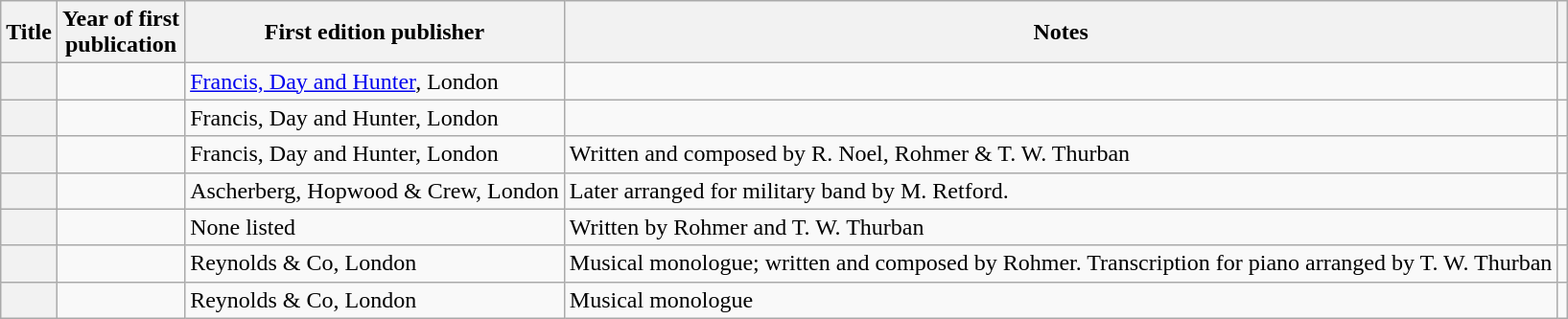<table class="wikitable plainrowheaders sortable" style="margin-right: 0;">
<tr>
<th scope="col">Title</th>
<th scope="col">Year of first<br>publication</th>
<th scope="col">First edition publisher</th>
<th scope="col" class="unsortable">Notes</th>
<th scope="col" class="unsortable"></th>
</tr>
<tr>
<th scope="row"></th>
<td></td>
<td><a href='#'>Francis, Day and Hunter</a>, London</td>
<td></td>
<td style="text-align: center;"></td>
</tr>
<tr>
<th scope="row"></th>
<td></td>
<td>Francis, Day and Hunter, London</td>
<td></td>
<td style="text-align: center;"></td>
</tr>
<tr>
<th scope="row"></th>
<td></td>
<td>Francis, Day and Hunter, London</td>
<td>Written and composed by R. Noel, Rohmer & T. W. Thurban</td>
<td style="text-align: center;"></td>
</tr>
<tr>
<th scope="row"></th>
<td></td>
<td>Ascherberg, Hopwood & Crew, London</td>
<td>Later arranged for military band by M. Retford.</td>
<td style="text-align: center;"></td>
</tr>
<tr>
<th scope="row"></th>
<td></td>
<td>None listed</td>
<td>Written by Rohmer and T. W. Thurban</td>
<td style="text-align: center;"></td>
</tr>
<tr>
<th scope="row"></th>
<td></td>
<td>Reynolds & Co, London</td>
<td>Musical monologue; written and composed by Rohmer. Transcription for piano arranged by T. W. Thurban</td>
<td style="text-align: center;"></td>
</tr>
<tr>
<th scope="row"></th>
<td></td>
<td>Reynolds & Co, London</td>
<td>Musical monologue</td>
<td style="text-align: center;"></td>
</tr>
</table>
